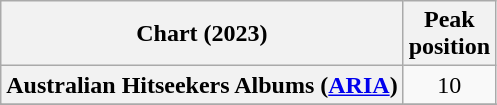<table class="wikitable sortable plainrowheaders" style="text-align:center;">
<tr>
<th scope="col">Chart (2023)</th>
<th scope="col">Peak<br>position</th>
</tr>
<tr>
<th scope="row">Australian Hitseekers Albums (<a href='#'>ARIA</a>)</th>
<td>10</td>
</tr>
<tr>
</tr>
<tr>
</tr>
<tr>
</tr>
<tr>
</tr>
<tr>
</tr>
<tr>
</tr>
<tr>
</tr>
</table>
